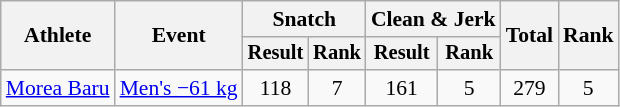<table class="wikitable" style="font-size:90%">
<tr>
<th rowspan="2">Athlete</th>
<th rowspan="2">Event</th>
<th colspan="2">Snatch</th>
<th colspan="2">Clean & Jerk</th>
<th rowspan="2">Total</th>
<th rowspan="2">Rank</th>
</tr>
<tr style="font-size:95%">
<th>Result</th>
<th>Rank</th>
<th>Result</th>
<th>Rank</th>
</tr>
<tr align=center>
<td align=left><a href='#'>Morea Baru</a></td>
<td align=left><a href='#'>Men's −61 kg</a></td>
<td>118</td>
<td>7</td>
<td>161</td>
<td>5</td>
<td>279</td>
<td>5</td>
</tr>
</table>
